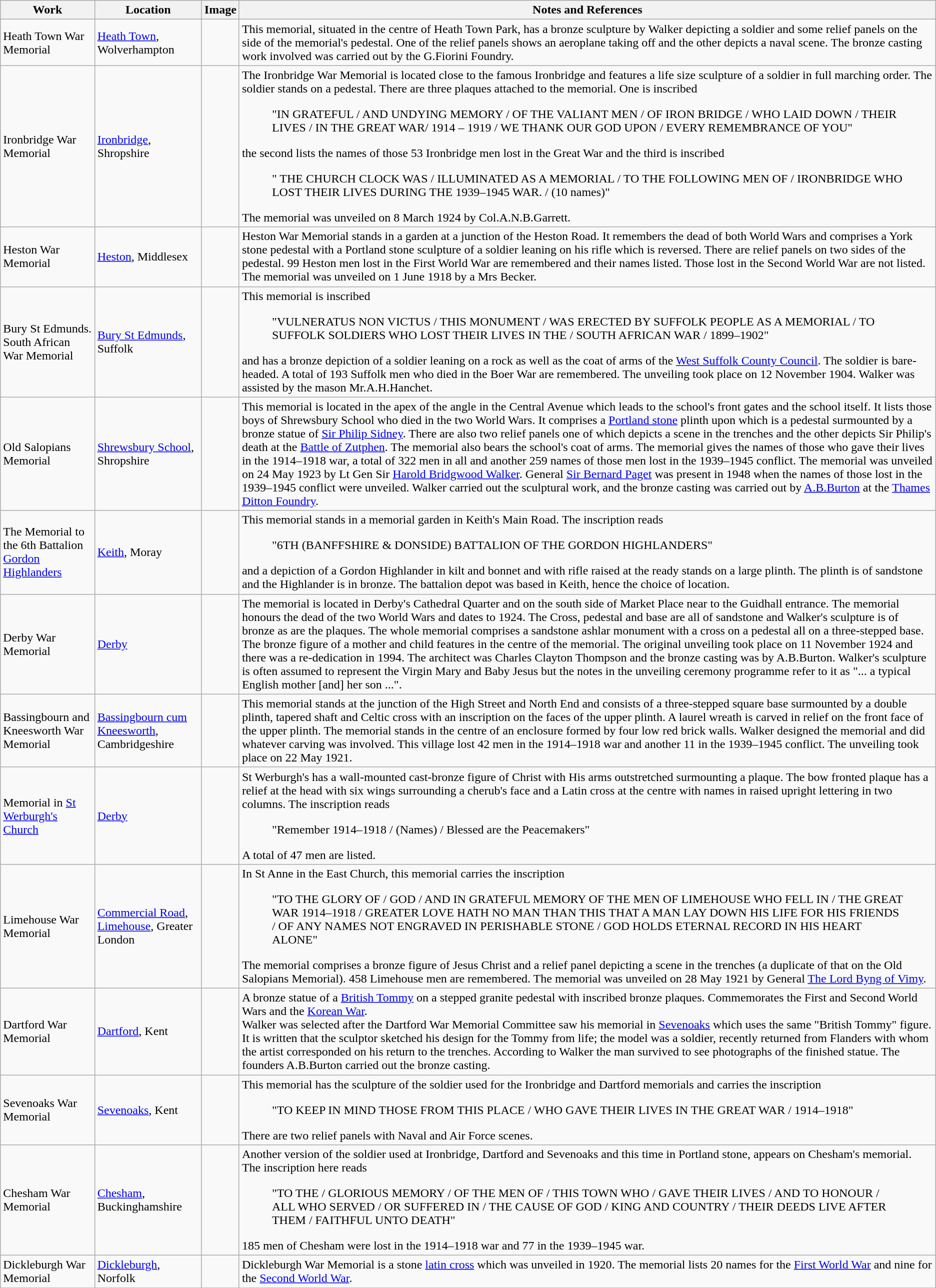<table class="wikitable sortable">
<tr>
<th>Work</th>
<th>Location</th>
<th class="unsortable">Image</th>
<th class="unsortable">Notes and References</th>
</tr>
<tr>
<td>Heath Town War Memorial</td>
<td><a href='#'>Heath Town</a>, Wolverhampton</td>
<td></td>
<td>This memorial, situated in the centre of Heath Town Park, has a bronze sculpture by Walker depicting a soldier and some relief panels on the side of the memorial's pedestal. One of the relief panels shows an aeroplane taking off and the other depicts a naval scene. The bronze casting work involved was carried out by the G.Fiorini Foundry.</td>
</tr>
<tr>
<td>Ironbridge War Memorial</td>
<td><a href='#'>Ironbridge</a>, Shropshire</td>
<td></td>
<td>The Ironbridge War Memorial is located close to the famous Ironbridge and features a life size sculpture of a soldier in full marching order. The soldier stands on a pedestal. There are three plaques attached to the memorial. One is inscribed <blockquote>"IN GRATEFUL / AND UNDYING MEMORY / OF THE VALIANT MEN / OF IRON BRIDGE / WHO LAID DOWN / THEIR LIVES / IN THE GREAT WAR/ 1914 – 1919 / WE THANK OUR GOD UPON / EVERY REMEMBRANCE OF YOU"</blockquote>the second lists the names of those 53 Ironbridge men lost in the Great War and the third is inscribed<blockquote>" THE CHURCH CLOCK WAS / ILLUMINATED AS A MEMORIAL / TO THE FOLLOWING MEN OF / IRONBRIDGE WHO LOST THEIR LIVES DURING THE 1939–1945 WAR. / (10 names)"</blockquote>The memorial was unveiled on 8 March 1924 by Col.A.N.B.Garrett.</td>
</tr>
<tr>
<td>Heston War Memorial</td>
<td><a href='#'>Heston</a>, Middlesex</td>
<td></td>
<td>Heston War Memorial stands in a garden at a junction of the Heston Road. It remembers the dead of both World Wars and comprises a York stone pedestal with a Portland stone sculpture of a soldier leaning on his rifle which is reversed. There are relief panels on two sides of the pedestal. 99 Heston men lost in the First World War are remembered and their names listed. Those lost in the Second World War are not listed. The memorial was unveiled on 1 June 1918 by a Mrs Becker.</td>
</tr>
<tr>
<td>Bury St Edmunds. South African War Memorial</td>
<td><a href='#'>Bury St Edmunds</a>, Suffolk</td>
<td></td>
<td>This memorial is inscribed <blockquote>"VULNERATUS NON VICTUS / THIS MONUMENT / WAS ERECTED BY SUFFOLK PEOPLE AS A MEMORIAL / TO SUFFOLK SOLDIERS WHO LOST THEIR LIVES IN THE / SOUTH AFRICAN WAR / 1899–1902"</blockquote> and has a bronze depiction of a soldier leaning on a rock as well as the coat of arms of the <a href='#'>West Suffolk County Council</a>. The soldier is bare-headed. A total of 193 Suffolk men who died in the Boer War are remembered. The unveiling took place on 12 November 1904. Walker was assisted by the mason Mr.A.H.Hanchet.</td>
</tr>
<tr>
<td>Old Salopians Memorial</td>
<td><a href='#'>Shrewsbury School</a>, Shropshire</td>
<td></td>
<td>This memorial is located in the apex of the angle in the Central Avenue which leads to the school's front gates and the school itself. It lists those boys of Shrewsbury School who died in the two World Wars. It comprises a <a href='#'>Portland stone</a> plinth upon which is a pedestal surmounted by a bronze statue of <a href='#'>Sir Philip Sidney</a>. There are also two relief panels one of which depicts a scene in the trenches and the other depicts Sir Philip's death at the <a href='#'>Battle of Zutphen</a>. The memorial also bears the school's coat of arms. The memorial gives the names of those who gave their lives in the 1914–1918 war, a total of 322 men in all and another 259 names of those men lost in the 1939–1945 conflict. The memorial was unveiled on 24 May 1923 by Lt Gen Sir <a href='#'>Harold Bridgwood Walker</a>. General <a href='#'>Sir Bernard Paget</a> was present in 1948 when the names of those lost in the 1939–1945 conflict were unveiled. Walker carried out the sculptural work, and the bronze casting was carried out by <a href='#'>A.B.Burton</a> at the <a href='#'>Thames Ditton Foundry</a>.</td>
</tr>
<tr>
<td>The Memorial to the 6th Battalion <a href='#'>Gordon Highlanders</a></td>
<td><a href='#'>Keith</a>, Moray</td>
<td></td>
<td>This memorial stands in a memorial garden in Keith's Main Road. The inscription reads <blockquote>"6TH (BANFFSHIRE & DONSIDE) BATTALION OF THE GORDON HIGHLANDERS"</blockquote> and a depiction of a Gordon Highlander in kilt and bonnet and with rifle raised at the ready stands on a large plinth. The plinth is of sandstone and the Highlander is in bronze. The battalion depot was based in Keith, hence the choice of location.</td>
</tr>
<tr>
<td>Derby War Memorial</td>
<td><a href='#'>Derby</a></td>
<td></td>
<td>The memorial is located in Derby's Cathedral Quarter and on the south side of Market Place near to the Guidhall entrance. The memorial honours the dead of the two World Wars and dates to 1924. The Cross, pedestal and base are all of sandstone and Walker's sculpture is of bronze as are the plaques. The whole memorial comprises a sandstone ashlar monument with a cross on a pedestal all on a three-stepped base. The bronze figure of a mother and child features in the centre of the memorial. The original unveiling took place on 11 November 1924 and there was a re-dedication in 1994. The architect was Charles Clayton Thompson and the bronze casting was by A.B.Burton. Walker's sculpture is often assumed to represent the Virgin Mary and Baby Jesus but the notes in the unveiling ceremony programme refer to it as "... a typical English mother [and] her son ...".</td>
</tr>
<tr>
<td>Bassingbourn and Kneesworth War Memorial</td>
<td><a href='#'>Bassingbourn cum Kneesworth</a>, Cambridgeshire</td>
<td></td>
<td>This memorial stands at the junction of the High Street and North End and consists of a three-stepped square base surmounted by a double plinth, tapered shaft and Celtic cross with an inscription on the faces of the upper plinth. A laurel wreath is carved in relief on the front face of the upper plinth. The memorial stands in the centre of an enclosure formed by four low red brick walls. Walker designed the memorial and did whatever carving was involved. This village lost 42 men in the 1914–1918 war and another 11 in the 1939–1945 conflict. The unveiling took place on 22 May 1921.</td>
</tr>
<tr>
<td>Memorial in <a href='#'>St Werburgh's Church</a></td>
<td><a href='#'>Derby</a></td>
<td></td>
<td>St Werburgh's has a wall-mounted cast-bronze figure of Christ with His arms outstretched surmounting a plaque. The bow fronted plaque has a relief at the head with six wings surrounding a cherub's face and a Latin cross at the centre with names in raised upright lettering in two columns. The inscription reads <blockquote>"Remember 1914–1918 / (Names) / Blessed are the Peacemakers"</blockquote> A total of 47 men are listed.</td>
</tr>
<tr>
<td>Limehouse War Memorial</td>
<td><a href='#'>Commercial Road</a>, <a href='#'>Limehouse</a>, Greater London</td>
<td></td>
<td>In St Anne in the East Church, this memorial carries the inscription <blockquote>"TO THE GLORY OF / GOD / AND IN GRATEFUL MEMORY OF THE MEN OF LIMEHOUSE WHO FELL IN / THE GREAT WAR 1914–1918 / GREATER LOVE HATH NO MAN THAN THIS THAT A MAN LAY DOWN HIS LIFE FOR HIS FRIENDS / OF ANY NAMES NOT ENGRAVED IN PERISHABLE STONE / GOD HOLDS ETERNAL RECORD IN HIS HEART ALONE"</blockquote>The memorial comprises a bronze figure of Jesus Christ and a relief panel depicting a scene in the trenches (a duplicate of that on the Old Salopians Memorial). 458 Limehouse men are remembered. The memorial was unveiled on 28 May 1921 by General <a href='#'>The Lord Byng of Vimy</a>.</td>
</tr>
<tr>
<td>Dartford War Memorial</td>
<td><a href='#'>Dartford</a>, Kent</td>
<td></td>
<td>A bronze statue of a <a href='#'>British Tommy</a> on a stepped granite pedestal with inscribed bronze plaques. Commemorates the First and Second World Wars and the <a href='#'>Korean War</a>.<br>Walker was selected after the Dartford War Memorial Committee saw his memorial in <a href='#'>Sevenoaks</a> which uses the same "British Tommy" figure. It is written that the sculptor sketched his design for the Tommy from life; the model was a soldier, recently returned from Flanders with whom the artist corresponded on his return to the trenches. According to Walker the man survived to see photographs of the finished statue. The founders A.B.Burton carried out the bronze casting.</td>
</tr>
<tr>
<td>Sevenoaks War Memorial</td>
<td><a href='#'>Sevenoaks</a>, Kent</td>
<td></td>
<td>This memorial has the sculpture of the soldier used for the Ironbridge and Dartford memorials and carries the inscription <blockquote>"TO KEEP IN MIND THOSE FROM THIS PLACE / WHO GAVE THEIR LIVES IN THE GREAT WAR / 1914–1918"</blockquote>There are two relief panels with Naval and Air Force scenes.</td>
</tr>
<tr>
<td>Chesham War Memorial</td>
<td><a href='#'>Chesham</a>, Buckinghamshire</td>
<td></td>
<td>Another version of the soldier used at Ironbridge, Dartford and Sevenoaks and this time in Portland stone, appears on Chesham's memorial. The inscription here reads <blockquote>"TO THE / GLORIOUS MEMORY / OF THE MEN OF / THIS TOWN WHO / GAVE THEIR LIVES / AND TO HONOUR / ALL WHO SERVED / OR SUFFERED IN / THE CAUSE OF GOD / KING AND COUNTRY / THEIR DEEDS LIVE AFTER THEM / FAITHFUL UNTO DEATH"</blockquote>185 men of Chesham were lost in the 1914–1918 war and 77 in the 1939–1945 war.</td>
</tr>
<tr>
<td>Dickleburgh War Memorial</td>
<td><a href='#'>Dickleburgh</a>, Norfolk</td>
<td></td>
<td>Dickleburgh War Memorial is a stone <a href='#'>latin cross</a> which was unveiled in 1920. The memorial lists 20 names for the <a href='#'>First World War</a> and nine for the <a href='#'>Second World War</a>.</td>
</tr>
<tr>
</tr>
</table>
